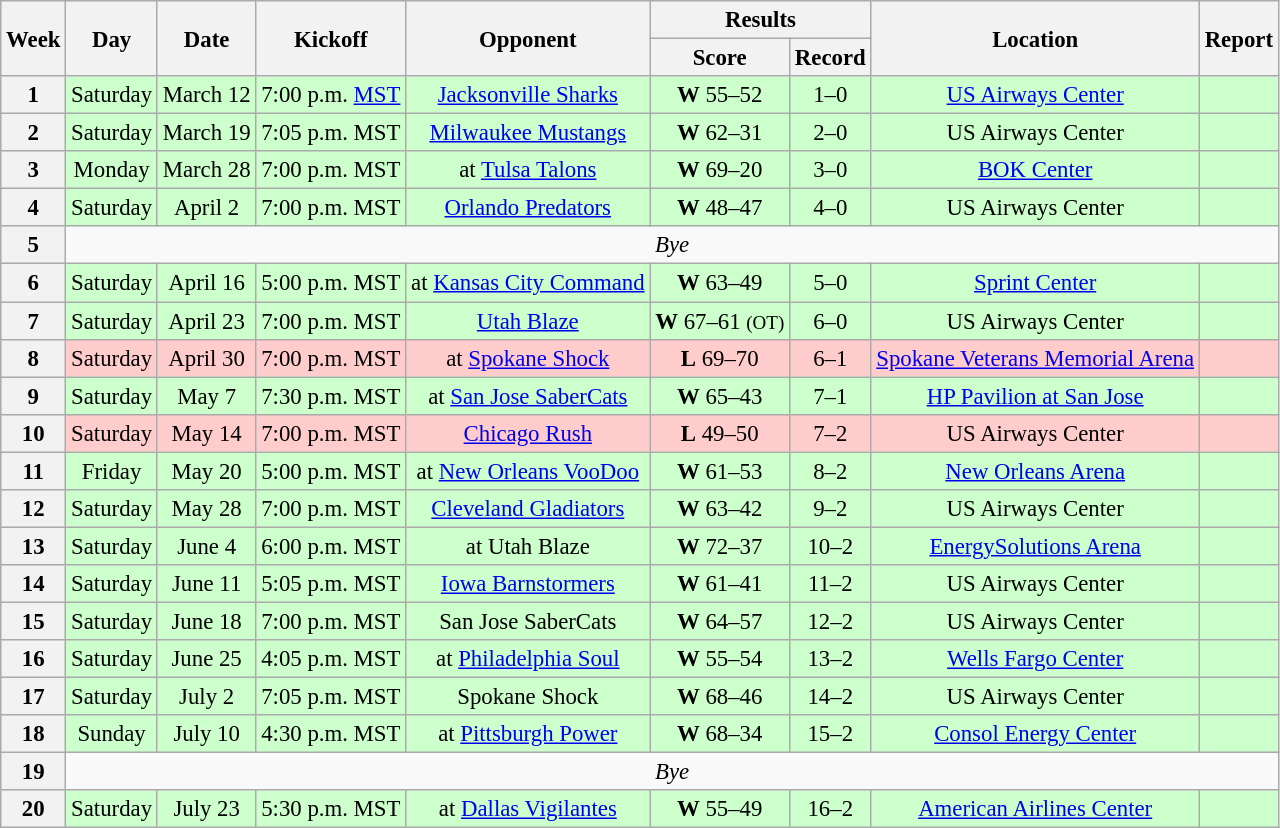<table class="wikitable" style="font-size: 95%;">
<tr>
<th rowspan="2">Week</th>
<th rowspan="2">Day</th>
<th rowspan="2">Date</th>
<th rowspan="2">Kickoff</th>
<th rowspan="2">Opponent</th>
<th colspan="2">Results</th>
<th rowspan="2">Location</th>
<th rowspan="2">Report</th>
</tr>
<tr>
<th>Score</th>
<th>Record</th>
</tr>
<tr style= background:#ccffcc;>
<th align="center">1</th>
<td align="center">Saturday</td>
<td align="center">March 12</td>
<td align="center">7:00 p.m. <a href='#'>MST</a></td>
<td align="center"><a href='#'>Jacksonville Sharks</a></td>
<td align="center"><strong>W</strong> 55–52</td>
<td align="center">1–0</td>
<td align="center"><a href='#'>US Airways Center</a></td>
<td align="center"></td>
</tr>
<tr style= background:#ccffcc;>
<th align="center">2</th>
<td align="center">Saturday</td>
<td align="center">March 19</td>
<td align="center">7:05 p.m. MST</td>
<td align="center"><a href='#'>Milwaukee Mustangs</a></td>
<td align="center"><strong>W</strong> 62–31</td>
<td align="center">2–0</td>
<td align="center">US Airways Center</td>
<td align="center"></td>
</tr>
<tr style= background:#ccffcc;>
<th align="center">3</th>
<td align="center">Monday</td>
<td align="center">March 28</td>
<td align="center">7:00 p.m. MST</td>
<td align="center">at <a href='#'>Tulsa Talons</a></td>
<td align="center"><strong>W</strong> 69–20</td>
<td align="center">3–0</td>
<td align="center"><a href='#'>BOK Center</a></td>
<td align="center"></td>
</tr>
<tr style= background:#ccffcc;>
<th align="center">4</th>
<td align="center">Saturday</td>
<td align="center">April 2</td>
<td align="center">7:00 p.m. MST</td>
<td align="center"><a href='#'>Orlando Predators</a></td>
<td align="center"><strong>W</strong> 48–47</td>
<td align="center">4–0</td>
<td align="center">US Airways Center</td>
<td align="center"></td>
</tr>
<tr style=>
<th align="center">5</th>
<td colspan="9" align="center" valign="middle"><em>Bye</em></td>
</tr>
<tr style= background:#ccffcc;>
<th align="center">6</th>
<td align="center">Saturday</td>
<td align="center">April 16</td>
<td align="center">5:00 p.m. MST</td>
<td align="center">at <a href='#'>Kansas City Command</a></td>
<td align="center"><strong>W</strong> 63–49</td>
<td align="center">5–0</td>
<td align="center"><a href='#'>Sprint Center</a></td>
<td align="center"></td>
</tr>
<tr style= background:#ccffcc;>
<th align="center">7</th>
<td align="center">Saturday</td>
<td align="center">April 23</td>
<td align="center">7:00 p.m. MST</td>
<td align="center"><a href='#'>Utah Blaze</a></td>
<td align="center"><strong>W</strong> 67–61 <small>(OT)</small></td>
<td align="center">6–0</td>
<td align="center">US Airways Center</td>
<td align="center"></td>
</tr>
<tr style= background:#ffcccc;>
<th align="center">8</th>
<td align="center">Saturday</td>
<td align="center">April 30</td>
<td align="center">7:00 p.m. MST</td>
<td align="center">at <a href='#'>Spokane Shock</a></td>
<td align="center"><strong>L</strong> 69–70</td>
<td align="center">6–1</td>
<td align="center"><a href='#'>Spokane Veterans Memorial Arena</a></td>
<td align="center"></td>
</tr>
<tr style= background:#ccffcc;>
<th align="center">9</th>
<td align="center">Saturday</td>
<td align="center">May 7</td>
<td align="center">7:30 p.m. MST</td>
<td align="center">at <a href='#'>San Jose SaberCats</a></td>
<td align="center"><strong>W</strong> 65–43</td>
<td align="center">7–1</td>
<td align="center"><a href='#'>HP Pavilion at San Jose</a></td>
<td align="center"></td>
</tr>
<tr style= background:#ffcccc;>
<th align="center">10</th>
<td align="center">Saturday</td>
<td align="center">May 14</td>
<td align="center">7:00 p.m. MST</td>
<td align="center"><a href='#'>Chicago Rush</a></td>
<td align="center"><strong>L</strong> 49–50</td>
<td align="center">7–2</td>
<td align="center">US Airways Center</td>
<td align="center"></td>
</tr>
<tr style= background:#ccffcc;>
<th align="center">11</th>
<td align="center">Friday</td>
<td align="center">May 20</td>
<td align="center">5:00 p.m. MST</td>
<td align="center">at <a href='#'>New Orleans VooDoo</a></td>
<td align="center"><strong>W</strong> 61–53</td>
<td align="center">8–2</td>
<td align="center"><a href='#'>New Orleans Arena</a></td>
<td align="center"></td>
</tr>
<tr style= background:#ccffcc;>
<th align="center">12</th>
<td align="center">Saturday</td>
<td align="center">May 28</td>
<td align="center">7:00 p.m. MST</td>
<td align="center"><a href='#'>Cleveland Gladiators</a></td>
<td align="center"><strong>W</strong> 63–42</td>
<td align="center">9–2</td>
<td align="center">US Airways Center</td>
<td align="center"></td>
</tr>
<tr style= background:#ccffcc;>
<th align="center">13</th>
<td align="center">Saturday</td>
<td align="center">June 4</td>
<td align="center">6:00 p.m. MST</td>
<td align="center">at Utah Blaze</td>
<td align="center"><strong>W</strong> 72–37</td>
<td align="center">10–2</td>
<td align="center"><a href='#'>EnergySolutions Arena</a></td>
<td align="center"></td>
</tr>
<tr style= background:#ccffcc;>
<th align="center">14</th>
<td align="center">Saturday</td>
<td align="center">June 11</td>
<td align="center">5:05 p.m. MST</td>
<td align="center"><a href='#'>Iowa Barnstormers</a></td>
<td align="center"><strong>W</strong> 61–41</td>
<td align="center">11–2</td>
<td align="center">US Airways Center</td>
<td align="center"></td>
</tr>
<tr style= background:#ccffcc;>
<th align="center">15</th>
<td align="center">Saturday</td>
<td align="center">June 18</td>
<td align="center">7:00 p.m. MST</td>
<td align="center">San Jose SaberCats</td>
<td align="center"><strong>W</strong> 64–57</td>
<td align="center">12–2</td>
<td align="center">US Airways Center</td>
<td align="center"></td>
</tr>
<tr style= background:#ccffcc;>
<th align="center">16</th>
<td align="center">Saturday</td>
<td align="center">June 25</td>
<td align="center">4:05 p.m. MST</td>
<td align="center">at <a href='#'>Philadelphia Soul</a></td>
<td align="center"><strong>W</strong> 55–54</td>
<td align="center">13–2</td>
<td align="center"><a href='#'>Wells Fargo Center</a></td>
<td align="center"></td>
</tr>
<tr style= background:#ccffcc;>
<th align="center">17</th>
<td align="center">Saturday</td>
<td align="center">July 2</td>
<td align="center">7:05 p.m. MST</td>
<td align="center">Spokane Shock</td>
<td align="center"><strong>W</strong> 68–46</td>
<td align="center">14–2</td>
<td align="center">US Airways Center</td>
<td align="center"></td>
</tr>
<tr style= background:#ccffcc;>
<th align="center">18</th>
<td align="center">Sunday</td>
<td align="center">July 10</td>
<td align="center">4:30 p.m. MST</td>
<td align="center">at <a href='#'>Pittsburgh Power</a></td>
<td align="center"><strong>W</strong> 68–34</td>
<td align="center">15–2</td>
<td align="center"><a href='#'>Consol Energy Center</a></td>
<td align="center"></td>
</tr>
<tr style=>
<th align="center">19</th>
<td colspan="9" align="center" valign="middle"><em>Bye</em></td>
</tr>
<tr style= background:#ccffcc;>
<th align="center">20</th>
<td align="center">Saturday</td>
<td align="center">July 23</td>
<td align="center">5:30 p.m. MST</td>
<td align="center">at <a href='#'>Dallas Vigilantes</a></td>
<td align="center"><strong>W</strong> 55–49</td>
<td align="center">16–2</td>
<td align="center"><a href='#'>American Airlines Center</a></td>
<td align="center"></td>
</tr>
</table>
